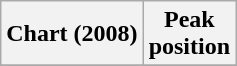<table class="wikitable plainrowheaders" style="text-align:center;" border="1">
<tr>
<th>Chart (2008)</th>
<th>Peak<br>position</th>
</tr>
<tr>
</tr>
</table>
